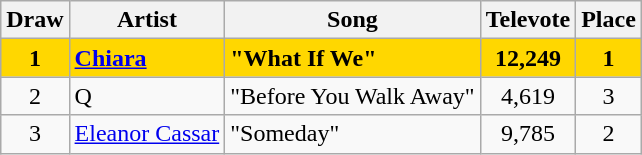<table class="sortable wikitable" style="margin: 1em auto 1em auto; text-align:center">
<tr>
<th>Draw</th>
<th>Artist</th>
<th>Song</th>
<th>Televote</th>
<th>Place</th>
</tr>
<tr style="font-weight:bold; background:gold;">
<td>1</td>
<td align="left"><a href='#'>Chiara</a></td>
<td align="left">"What If We"</td>
<td>12,249</td>
<td>1</td>
</tr>
<tr>
<td>2</td>
<td align="left">Q</td>
<td align="left">"Before You Walk Away"</td>
<td>4,619</td>
<td>3</td>
</tr>
<tr>
<td>3</td>
<td align="left"><a href='#'>Eleanor Cassar</a></td>
<td align="left">"Someday"</td>
<td>9,785</td>
<td>2</td>
</tr>
</table>
